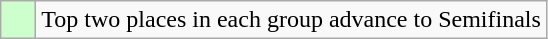<table class="wikitable">
<tr>
<td style="background:#cfc;">    </td>
<td>Top two places in each group advance to Semifinals</td>
</tr>
</table>
